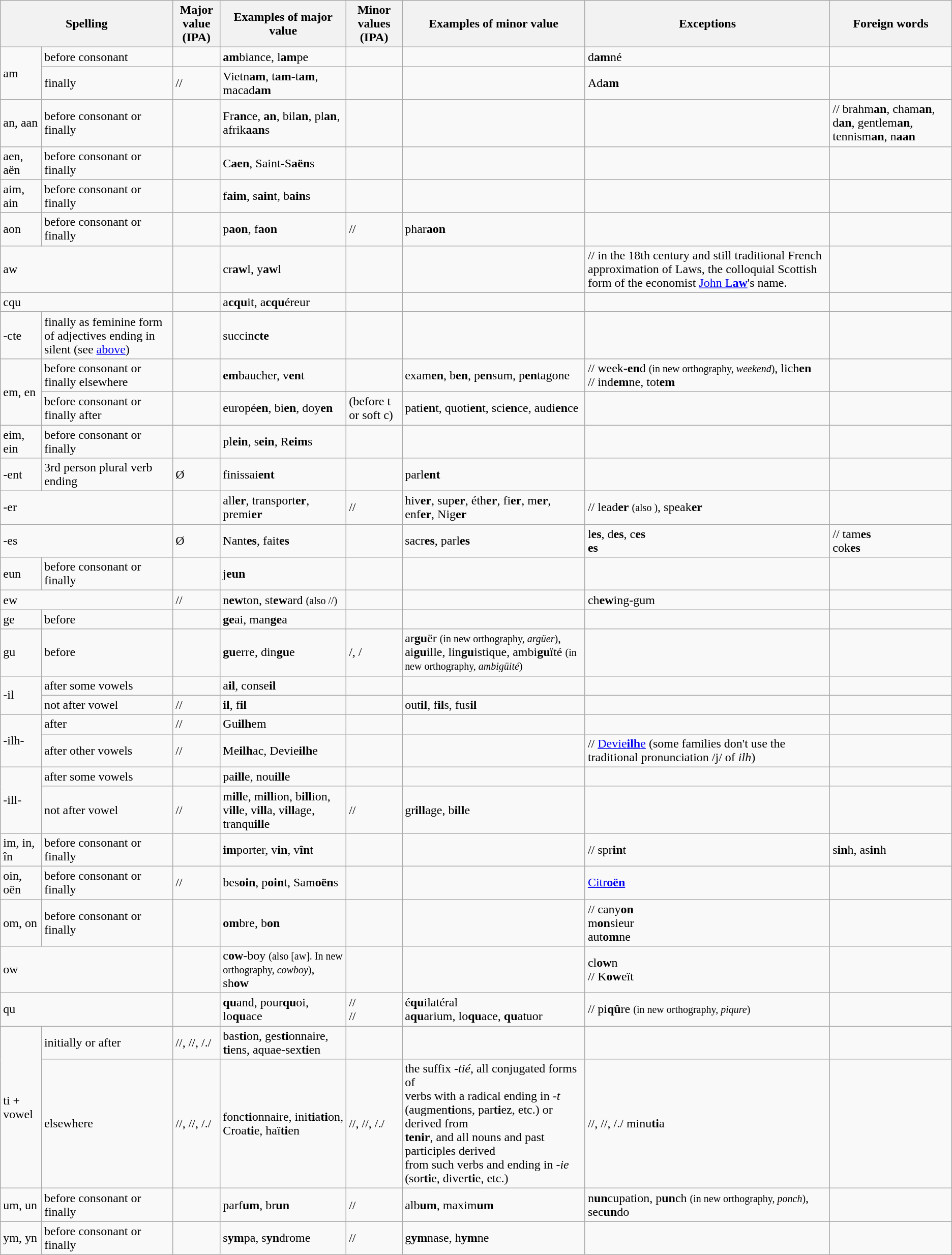<table class="wikitable sortable">
<tr>
<th colspan="2">Spelling</th>
<th>Major value<br>(IPA)</th>
<th>Examples of major value</th>
<th>Minor values<br>(IPA)</th>
<th>Examples of minor value</th>
<th>Exceptions</th>
<th>Foreign words</th>
</tr>
<tr>
<td rowspan="2">am</td>
<td>before consonant</td>
<td></td>
<td><strong>am</strong>biance, l<strong>am</strong>pe</td>
<td></td>
<td></td>
<td> d<strong>am</strong>né</td>
<td></td>
</tr>
<tr>
<td>finally</td>
<td>//</td>
<td>Vietn<strong>am</strong>, t<strong>am</strong>-t<strong>am</strong>, macad<strong>am</strong></td>
<td></td>
<td></td>
<td> Ad<strong>am</strong></td>
<td></td>
</tr>
<tr>
<td>an, aan</td>
<td>before consonant or finally</td>
<td></td>
<td>Fr<strong>an</strong>ce, <strong>an</strong>, bil<strong>an</strong>, pl<strong>an</strong>, afrik<strong>aan</strong>s</td>
<td></td>
<td></td>
<td></td>
<td>// brahm<strong>an</strong>, cham<strong>an</strong>, d<strong>an</strong>, gentlem<strong>an</strong>, tennism<strong>an</strong>, n<strong>aan</strong></td>
</tr>
<tr>
<td>aen, aën</td>
<td>before consonant or finally</td>
<td></td>
<td>C<strong>aen</strong>, Saint-S<strong>aën</strong>s</td>
<td></td>
<td></td>
<td></td>
<td></td>
</tr>
<tr>
<td>aim, ain</td>
<td>before consonant or finally</td>
<td></td>
<td>f<strong>aim</strong>, s<strong>ain</strong>t, b<strong>ain</strong>s</td>
<td></td>
<td></td>
<td></td>
<td></td>
</tr>
<tr>
<td>aon</td>
<td>before consonant or finally</td>
<td></td>
<td>p<strong>aon</strong>, f<strong>aon</strong></td>
<td>//</td>
<td>phar<strong>aon</strong></td>
<td></td>
<td></td>
</tr>
<tr>
<td colspan="2">aw</td>
<td></td>
<td>cr<strong>aw</strong>l, y<strong>aw</strong>l</td>
<td></td>
<td></td>
<td>// in the 18th century and still traditional French approximation of Laws, the colloquial Scottish form of the economist <a href='#'>John L<strong>aw</strong></a>'s name.</td>
<td></td>
</tr>
<tr>
<td colspan="2">cqu</td>
<td></td>
<td>a<strong>cqu</strong>it, a<strong>cqu</strong>éreur</td>
<td></td>
<td></td>
<td></td>
<td></td>
</tr>
<tr>
<td>-cte</td>
<td>finally as feminine form of adjectives ending in silent  (see <a href='#'>above</a>)</td>
<td></td>
<td>succin<strong>cte</strong></td>
<td></td>
<td></td>
<td></td>
<td></td>
</tr>
<tr>
<td rowspan="2">em, en</td>
<td>before consonant or finally elsewhere</td>
<td></td>
<td><strong>em</strong>baucher, v<strong>en</strong>t</td>
<td></td>
<td>exam<strong>en</strong>, b<strong>en</strong>, p<strong>en</strong>sum, p<strong>en</strong>tagone</td>
<td>// week-<strong>en</strong>d <small>(in new orthography, <em>weekend</em>)</small>, lich<strong>en</strong><br>// ind<strong>em</strong>ne, tot<strong>em</strong></td>
<td></td>
</tr>
<tr>
<td>before consonant or finally after </td>
<td></td>
<td>europé<strong>en</strong>, bi<strong>en</strong>, doy<strong>en</strong></td>
<td> (before t or soft c)</td>
<td>pati<strong>en</strong>t, quoti<strong>en</strong>t, sci<strong>en</strong>ce, audi<strong>en</strong>ce</td>
<td></td>
<td></td>
</tr>
<tr>
<td>eim, ein</td>
<td>before consonant or finally</td>
<td></td>
<td>pl<strong>ein</strong>, s<strong>ein</strong>, R<strong>eim</strong>s</td>
<td></td>
<td></td>
<td></td>
<td></td>
</tr>
<tr>
<td>-ent</td>
<td>3rd person plural verb ending</td>
<td>Ø</td>
<td>finissai<strong>ent</strong></td>
<td></td>
<td>parl<strong>ent</strong></td>
<td></td>
<td></td>
</tr>
<tr>
<td colspan="2">-er</td>
<td></td>
<td>all<strong>er</strong>, transport<strong>er</strong>, premi<strong>er</strong></td>
<td>//</td>
<td>hiv<strong>er</strong>, sup<strong>er</strong>, éth<strong>er</strong>, fi<strong>er</strong>, m<strong>er</strong>, enf<strong>er</strong>, Nig<strong>er</strong></td>
<td>// lead<strong>er</strong> <small>(also )</small>, speak<strong>er</strong></td>
<td></td>
</tr>
<tr>
<td colspan="2">-es</td>
<td>Ø</td>
<td>Nant<strong>es</strong>, fait<strong>es</strong></td>
<td></td>
<td>sacr<strong>es</strong>, parl<strong>es</strong></td>
<td> l<strong>es</strong>, d<strong>es</strong>, c<strong>es</strong><br> <strong>es</strong></td>
<td>// tam<strong>es</strong><br> cok<strong>es</strong></td>
</tr>
<tr>
<td>eun</td>
<td>before consonant or finally</td>
<td></td>
<td>j<strong>eun</strong></td>
<td></td>
<td></td>
<td></td>
<td></td>
</tr>
<tr>
<td colspan="2">ew</td>
<td>//</td>
<td>n<strong>ew</strong>ton, st<strong>ew</strong>ard <small>(also //)</small></td>
<td></td>
<td></td>
<td> ch<strong>ew</strong>ing-gum</td>
<td></td>
</tr>
<tr>
<td>ge</td>
<td>before </td>
<td></td>
<td><strong>ge</strong>ai, man<strong>ge</strong>a</td>
<td></td>
<td></td>
<td></td>
<td></td>
</tr>
<tr>
<td>gu</td>
<td>before </td>
<td></td>
<td><strong>gu</strong>erre, din<strong>gu</strong>e</td>
<td>/, /</td>
<td>ar<strong>gu</strong>ër <small>(in new orthography, <em>argüer</em>)</small>, ai<strong>gu</strong>ille, lin<strong>gu</strong>istique, ambi<strong>gu</strong>ïté <small>(in new orthography, <em>ambigüité</em>)</small></td>
<td></td>
<td></td>
</tr>
<tr>
<td rowspan="2">-il</td>
<td>after some vowels</td>
<td></td>
<td>a<strong>il</strong>, conse<strong>il</strong></td>
<td></td>
<td></td>
<td></td>
<td></td>
</tr>
<tr>
<td>not after vowel</td>
<td>//</td>
<td><strong>il</strong>, f<strong>il</strong></td>
<td></td>
<td>out<strong>il</strong>, f<strong>il</strong>s, fus<strong>il</strong></td>
<td></td>
<td></td>
</tr>
<tr>
<td rowspan="2">-ilh-</td>
<td>after </td>
<td>//</td>
<td>Gu<strong>ilh</strong>em</td>
<td></td>
<td></td>
<td></td>
<td></td>
</tr>
<tr>
<td>after other vowels</td>
<td>//</td>
<td>Me<strong>ilh</strong>ac, Devie<strong>ilh</strong>e</td>
<td></td>
<td></td>
<td>// <a href='#'>Devie<strong>ilh</strong>e</a> (some families don't use the traditional pronunciation /j/ of <em>ilh</em>)</td>
<td></td>
</tr>
<tr>
<td rowspan="2">-ill-</td>
<td>after some vowels</td>
<td></td>
<td>pa<strong>ill</strong>e, nou<strong>ill</strong>e</td>
<td></td>
<td></td>
<td></td>
<td></td>
</tr>
<tr>
<td>not after vowel</td>
<td>//</td>
<td>m<strong>ill</strong>e, m<strong>ill</strong>ion, b<strong>ill</strong>ion, v<strong>ill</strong>e, v<strong>ill</strong>a, v<strong>ill</strong>age, tranqu<strong>ill</strong>e</td>
<td>//</td>
<td>gr<strong>ill</strong>age, b<strong>ill</strong>e</td>
<td></td>
<td></td>
</tr>
<tr>
<td>im, in, în</td>
<td>before consonant or finally</td>
<td></td>
<td><strong>im</strong>porter, v<strong>in</strong>, v<strong>în</strong>t</td>
<td></td>
<td></td>
<td>// spr<strong>in</strong>t</td>
<td> s<strong>in</strong>h, as<strong>in</strong>h</td>
</tr>
<tr>
<td>oin, oën</td>
<td>before consonant or finally</td>
<td>//</td>
<td>bes<strong>oin</strong>, p<strong>oin</strong>t, Sam<strong>oën</strong>s</td>
<td></td>
<td></td>
<td> <a href='#'>Citr<strong>oën</strong></a></td>
<td></td>
</tr>
<tr>
<td>om, on</td>
<td>before consonant or finally</td>
<td></td>
<td><strong>om</strong>bre, b<strong>on</strong></td>
<td></td>
<td></td>
<td>// cany<strong>on</strong><br> m<strong>on</strong>sieur<br> aut<strong>om</strong>ne</td>
<td></td>
</tr>
<tr>
<td colspan="2">ow</td>
<td></td>
<td>c<strong>ow</strong>-boy <small>(also [aw]. In new orthography, <em>cowboy</em>)</small>, sh<strong>ow</strong></td>
<td></td>
<td></td>
<td> cl<strong>ow</strong>n<br>// K<strong>ow</strong>eït</td>
<td></td>
</tr>
<tr>
<td colspan="2">qu</td>
<td></td>
<td><strong>qu</strong>and, pour<strong>qu</strong>oi, lo<strong>qu</strong>ace</td>
<td>// <br> //</td>
<td>é<strong>qu</strong>ilatéral <br> a<strong>qu</strong>arium, lo<strong>qu</strong>ace, <strong>qu</strong>atuor</td>
<td>// pi<strong>qû</strong>re <small>(in new orthography, <em>piqure</em>)</small></td>
<td></td>
</tr>
<tr>
<td rowspan="2">ti + vowel</td>
<td>initially or after </td>
<td>//, //, /./</td>
<td>bas<strong>ti</strong>on, ges<strong>ti</strong>onnaire, <strong>ti</strong>ens, aquae-sex<strong>ti</strong>en</td>
<td></td>
<td></td>
<td></td>
<td></td>
</tr>
<tr>
<td>elsewhere</td>
<td>//, //, /./</td>
<td>fonc<strong>ti</strong>onnaire, ini<strong>ti</strong>a<strong>ti</strong>on, Croa<strong>ti</strong>e, haï<strong>ti</strong>en</td>
<td>//, //, /./</td>
<td>the suffix <em>-tié</em>, all conjugated forms of<br>verbs with a radical ending in <em>-t</em><br>(augmen<strong>ti</strong>ons, par<strong>ti</strong>ez, etc.) or derived from<br><strong>tenir</strong>, and all nouns and past participles derived<br>from such verbs and ending in <em>-ie</em> (sor<strong>ti</strong>e, diver<strong>ti</strong>e, etc.)</td>
<td>//, //, /./ minu<strong>ti</strong>a</td>
<td></td>
</tr>
<tr>
<td>um, un</td>
<td>before consonant or finally</td>
<td></td>
<td>parf<strong>um</strong>, br<strong>un</strong></td>
<td>//</td>
<td>alb<strong>um</strong>, maxim<strong>um</strong></td>
<td> n<strong>un</strong>cupation, p<strong>un</strong>ch <small>(in new orthography, <em>ponch</em>)</small>, sec<strong>un</strong>do</td>
<td></td>
</tr>
<tr>
<td>ym, yn</td>
<td>before consonant or finally</td>
<td></td>
<td>s<strong>ym</strong>pa, s<strong>yn</strong>drome</td>
<td>//</td>
<td>g<strong>ym</strong>nase, h<strong>ym</strong>ne</td>
<td></td>
<td></td>
</tr>
</table>
